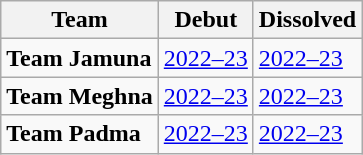<table class="wikitable">
<tr>
<th>Team</th>
<th>Debut</th>
<th>Dissolved</th>
</tr>
<tr>
<td><strong>Team Jamuna</strong></td>
<td><a href='#'>2022–23</a></td>
<td><a href='#'>2022–23</a></td>
</tr>
<tr>
<td><strong>Team Meghna</strong></td>
<td><a href='#'>2022–23</a></td>
<td><a href='#'>2022–23</a></td>
</tr>
<tr>
<td><strong>Team Padma</strong></td>
<td><a href='#'>2022–23</a></td>
<td><a href='#'>2022–23</a></td>
</tr>
</table>
